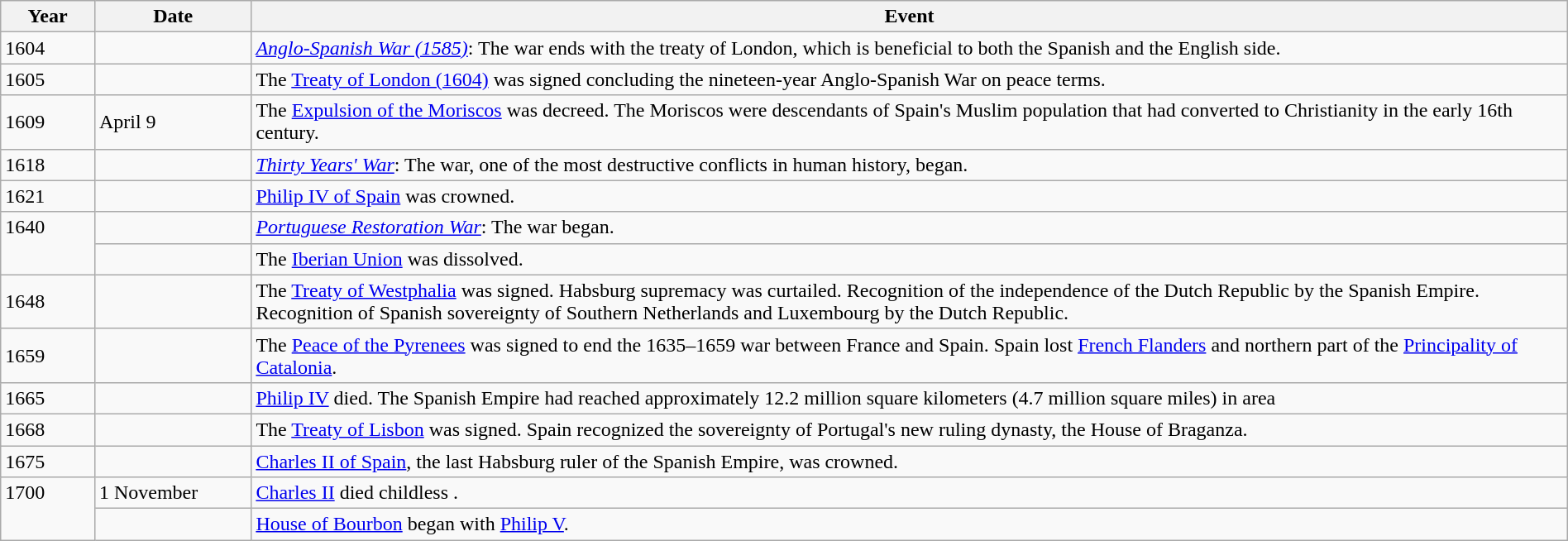<table class="wikitable" style="width:100%">
<tr>
<th style="width:6%">Year</th>
<th style="width:10%">Date</th>
<th>Event</th>
</tr>
<tr>
<td>1604</td>
<td></td>
<td><em><a href='#'>Anglo-Spanish War (1585)</a></em>: The war ends with the treaty of London, which is beneficial to both the Spanish and the English side.</td>
</tr>
<tr>
<td>1605</td>
<td></td>
<td>The <a href='#'>Treaty of London (1604)</a> was signed concluding the nineteen-year Anglo-Spanish War on peace terms.</td>
</tr>
<tr>
<td>1609</td>
<td>April 9</td>
<td>The <a href='#'>Expulsion of the Moriscos</a> was decreed. The Moriscos were descendants of Spain's Muslim population that had converted to Christianity in the early 16th century.</td>
</tr>
<tr>
<td>1618</td>
<td></td>
<td><em><a href='#'>Thirty Years' War</a></em>: The war, one of the most destructive conflicts in human history,  began.</td>
</tr>
<tr>
<td>1621</td>
<td></td>
<td><a href='#'>Philip IV of Spain</a> was crowned.</td>
</tr>
<tr>
<td rowspan="2" style="vertical-align:top;">1640</td>
<td></td>
<td><em><a href='#'>Portuguese Restoration War</a></em>: The war began.</td>
</tr>
<tr>
<td></td>
<td>The <a href='#'>Iberian Union</a> was dissolved.</td>
</tr>
<tr>
<td>1648</td>
<td></td>
<td>The <a href='#'>Treaty of Westphalia</a> was signed. Habsburg supremacy was curtailed. Recognition of the independence of the Dutch Republic by the Spanish Empire. Recognition of Spanish sovereignty of Southern Netherlands and Luxembourg by the Dutch Republic.</td>
</tr>
<tr>
<td>1659</td>
<td></td>
<td>The <a href='#'>Peace of the Pyrenees</a> was signed to end the 1635–1659 war between France and Spain. Spain lost <a href='#'>French Flanders</a> and northern part of the <a href='#'>Principality of Catalonia</a>.</td>
</tr>
<tr>
<td>1665</td>
<td></td>
<td><a href='#'>Philip IV</a> died. The Spanish Empire had reached approximately 12.2 million square kilometers (4.7 million square miles) in area</td>
</tr>
<tr>
<td>1668</td>
<td></td>
<td>The <a href='#'>Treaty of Lisbon</a> was signed. Spain recognized the sovereignty of Portugal's new ruling dynasty, the House of Braganza.</td>
</tr>
<tr>
<td>1675</td>
<td></td>
<td><a href='#'>Charles II of Spain</a>, the last Habsburg ruler of the Spanish Empire, was crowned.</td>
</tr>
<tr>
<td rowspan="2" style="vertical-align:top;">1700</td>
<td>1 November</td>
<td><a href='#'>Charles II</a> died childless .</td>
</tr>
<tr>
<td></td>
<td><a href='#'>House of Bourbon</a> began with <a href='#'>Philip V</a>.</td>
</tr>
</table>
